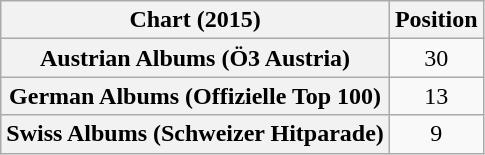<table class="wikitable sortable plainrowheaders" style="text-align:center">
<tr>
<th scope="col">Chart (2015)</th>
<th scope="col">Position</th>
</tr>
<tr>
<th scope="row">Austrian Albums (Ö3 Austria)</th>
<td>30</td>
</tr>
<tr>
<th scope="row">German Albums (Offizielle Top 100)</th>
<td>13</td>
</tr>
<tr>
<th scope="row">Swiss Albums (Schweizer Hitparade)</th>
<td>9</td>
</tr>
</table>
